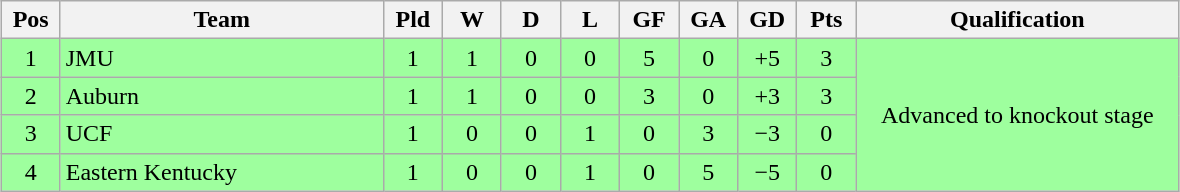<table class="wikitable" style="text-align:center; margin: 1em auto">
<tr>
<th style="width:2em">Pos</th>
<th style="width:13em">Team</th>
<th style="width:2em">Pld</th>
<th style="width:2em">W</th>
<th style="width:2em">D</th>
<th style="width:2em">L</th>
<th style="width:2em">GF</th>
<th style="width:2em">GA</th>
<th style="width:2em">GD</th>
<th style="width:2em">Pts</th>
<th style="width:13em">Qualification</th>
</tr>
<tr bgcolor="#9eff9e">
<td>1</td>
<td style="text-align:left">JMU</td>
<td>1</td>
<td>1</td>
<td>0</td>
<td>0</td>
<td>5</td>
<td>0</td>
<td>+5</td>
<td>3</td>
<td rowspan="4">Advanced to knockout stage</td>
</tr>
<tr bgcolor="#9eff9e">
<td>2</td>
<td style="text-align:left">Auburn</td>
<td>1</td>
<td>1</td>
<td>0</td>
<td>0</td>
<td>3</td>
<td>0</td>
<td>+3</td>
<td>3</td>
</tr>
<tr bgcolor="#9eff9e">
<td>3</td>
<td style="text-align:left">UCF</td>
<td>1</td>
<td>0</td>
<td>0</td>
<td>1</td>
<td>0</td>
<td>3</td>
<td>−3</td>
<td>0</td>
</tr>
<tr bgcolor="#9eff9e">
<td>4</td>
<td style="text-align:left">Eastern Kentucky</td>
<td>1</td>
<td>0</td>
<td>0</td>
<td>1</td>
<td>0</td>
<td>5</td>
<td>−5</td>
<td>0</td>
</tr>
</table>
